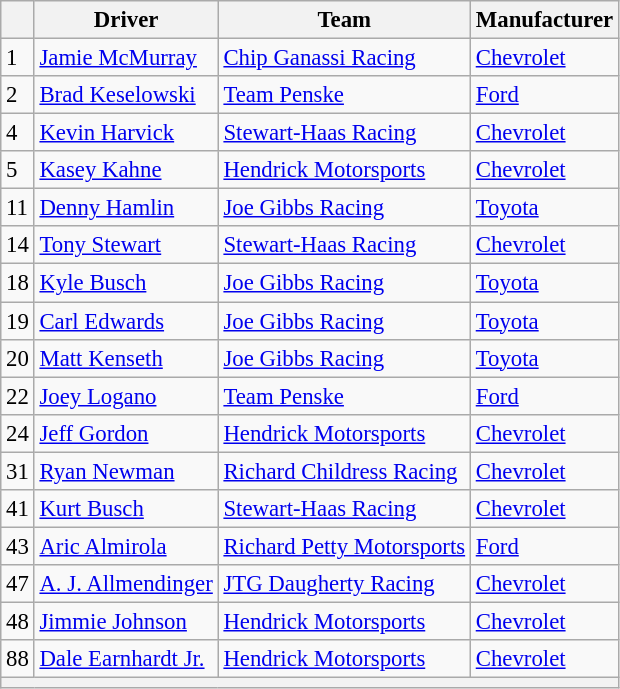<table class="wikitable" style="font-size:95%">
<tr>
<th></th>
<th>Driver</th>
<th>Team</th>
<th>Manufacturer</th>
</tr>
<tr>
<td>1</td>
<td><a href='#'>Jamie McMurray</a></td>
<td><a href='#'>Chip Ganassi Racing</a></td>
<td><a href='#'>Chevrolet</a></td>
</tr>
<tr>
<td>2</td>
<td><a href='#'>Brad Keselowski</a></td>
<td><a href='#'>Team Penske</a></td>
<td><a href='#'>Ford</a></td>
</tr>
<tr>
<td>4</td>
<td><a href='#'>Kevin Harvick</a></td>
<td><a href='#'>Stewart-Haas Racing</a></td>
<td><a href='#'>Chevrolet</a></td>
</tr>
<tr>
<td>5</td>
<td><a href='#'>Kasey Kahne</a></td>
<td><a href='#'>Hendrick Motorsports</a></td>
<td><a href='#'>Chevrolet</a></td>
</tr>
<tr>
<td>11</td>
<td><a href='#'>Denny Hamlin</a></td>
<td><a href='#'>Joe Gibbs Racing</a></td>
<td><a href='#'>Toyota</a></td>
</tr>
<tr>
<td>14</td>
<td><a href='#'>Tony Stewart</a></td>
<td><a href='#'>Stewart-Haas Racing</a></td>
<td><a href='#'>Chevrolet</a></td>
</tr>
<tr>
<td>18</td>
<td><a href='#'>Kyle Busch</a></td>
<td><a href='#'>Joe Gibbs Racing</a></td>
<td><a href='#'>Toyota</a></td>
</tr>
<tr>
<td>19</td>
<td><a href='#'>Carl Edwards</a></td>
<td><a href='#'>Joe Gibbs Racing</a></td>
<td><a href='#'>Toyota</a></td>
</tr>
<tr>
<td>20</td>
<td><a href='#'>Matt Kenseth</a></td>
<td><a href='#'>Joe Gibbs Racing</a></td>
<td><a href='#'>Toyota</a></td>
</tr>
<tr>
<td>22</td>
<td><a href='#'>Joey Logano</a></td>
<td><a href='#'>Team Penske</a></td>
<td><a href='#'>Ford</a></td>
</tr>
<tr>
<td>24</td>
<td><a href='#'>Jeff Gordon</a></td>
<td><a href='#'>Hendrick Motorsports</a></td>
<td><a href='#'>Chevrolet</a></td>
</tr>
<tr>
<td>31</td>
<td><a href='#'>Ryan Newman</a></td>
<td><a href='#'>Richard Childress Racing</a></td>
<td><a href='#'>Chevrolet</a></td>
</tr>
<tr>
<td>41</td>
<td><a href='#'>Kurt Busch</a></td>
<td><a href='#'>Stewart-Haas Racing</a></td>
<td><a href='#'>Chevrolet</a></td>
</tr>
<tr>
<td>43</td>
<td><a href='#'>Aric Almirola</a></td>
<td><a href='#'>Richard Petty Motorsports</a></td>
<td><a href='#'>Ford</a></td>
</tr>
<tr>
<td>47</td>
<td><a href='#'>A. J. Allmendinger</a></td>
<td><a href='#'>JTG Daugherty Racing</a></td>
<td><a href='#'>Chevrolet</a></td>
</tr>
<tr>
<td>48</td>
<td><a href='#'>Jimmie Johnson</a></td>
<td><a href='#'>Hendrick Motorsports</a></td>
<td><a href='#'>Chevrolet</a></td>
</tr>
<tr>
<td>88</td>
<td><a href='#'>Dale Earnhardt Jr.</a></td>
<td><a href='#'>Hendrick Motorsports</a></td>
<td><a href='#'>Chevrolet</a></td>
</tr>
<tr>
<th colspan="4"></th>
</tr>
</table>
